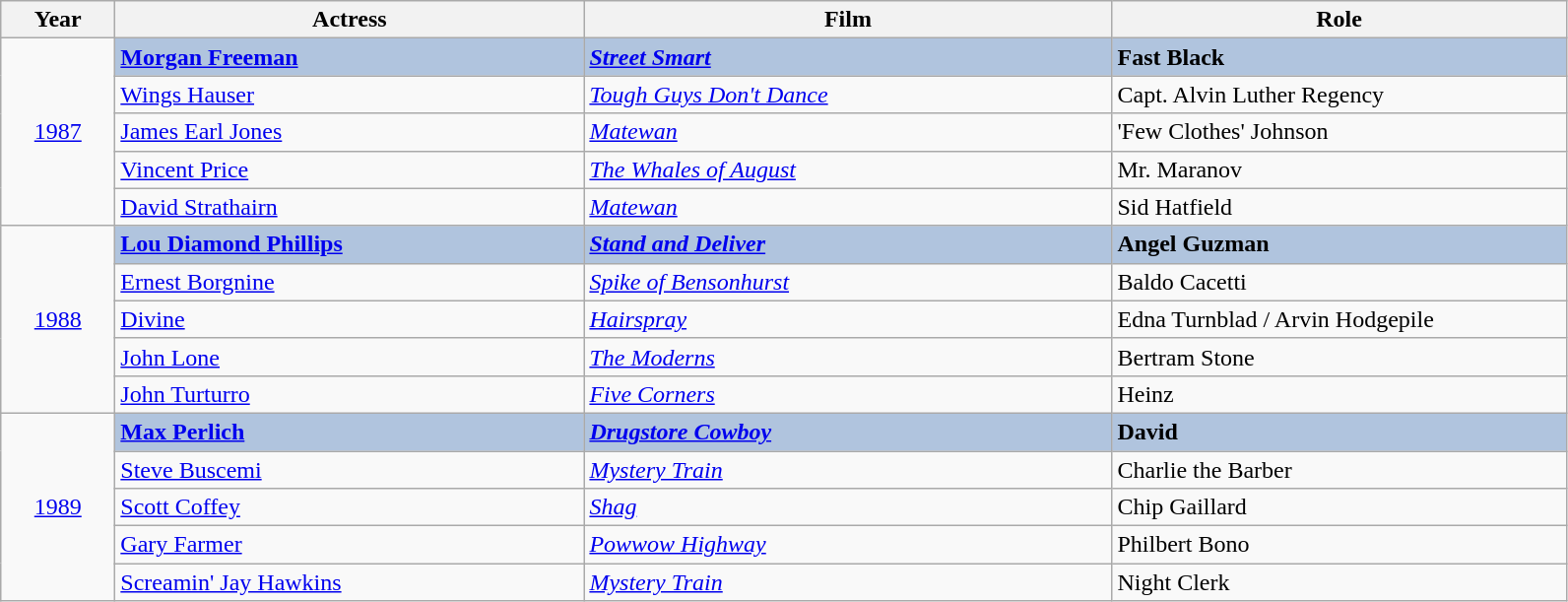<table class=wikitable style="width="87%">
<tr>
<th width="70"><strong>Year</strong></th>
<th width="310"><strong>Actress</strong></th>
<th width="350"><strong>Film</strong></th>
<th width="300"><strong>Role</strong></th>
</tr>
<tr>
<td rowspan="5" style="text-align:center;"><a href='#'>1987</a><br></td>
<td style="background:#B0C4DE;"><strong><a href='#'>Morgan Freeman</a></strong></td>
<td style="background:#B0C4DE;"><strong><em><a href='#'>Street Smart</a></em></strong></td>
<td style="background:#B0C4DE;"><strong>Fast Black</strong></td>
</tr>
<tr>
<td><a href='#'>Wings Hauser</a></td>
<td><em><a href='#'>Tough Guys Don't Dance</a></em></td>
<td>Capt. Alvin Luther Regency</td>
</tr>
<tr>
<td><a href='#'>James Earl Jones</a></td>
<td><em><a href='#'>Matewan</a></em></td>
<td>'Few Clothes' Johnson</td>
</tr>
<tr>
<td><a href='#'>Vincent Price</a></td>
<td><em><a href='#'>The Whales of August</a></em></td>
<td>Mr. Maranov</td>
</tr>
<tr>
<td><a href='#'>David Strathairn</a></td>
<td><em><a href='#'>Matewan</a></em></td>
<td>Sid Hatfield</td>
</tr>
<tr>
<td rowspan="5" style="text-align:center;"><a href='#'>1988</a></td>
<td style="background:#B0C4DE;"><strong><a href='#'>Lou Diamond Phillips</a></strong></td>
<td style="background:#B0C4DE;"><strong><em><a href='#'>Stand and Deliver</a></em></strong></td>
<td style="background:#B0C4DE;"><strong>Angel Guzman</strong></td>
</tr>
<tr>
<td><a href='#'>Ernest Borgnine</a></td>
<td><em><a href='#'>Spike of Bensonhurst</a></em></td>
<td>Baldo Cacetti</td>
</tr>
<tr>
<td><a href='#'>Divine</a></td>
<td><em><a href='#'>Hairspray</a></em></td>
<td>Edna Turnblad / Arvin Hodgepile</td>
</tr>
<tr>
<td><a href='#'>John Lone</a></td>
<td><em><a href='#'>The Moderns</a></em></td>
<td>Bertram Stone</td>
</tr>
<tr>
<td><a href='#'>John Turturro</a></td>
<td><em><a href='#'>Five Corners</a></em></td>
<td>Heinz</td>
</tr>
<tr>
<td rowspan="5" style="text-align:center;"><a href='#'>1989</a></td>
<td style="background:#B0C4DE;"><strong><a href='#'>Max Perlich</a></strong></td>
<td style="background:#B0C4DE;"><strong><em><a href='#'>Drugstore Cowboy</a></em></strong></td>
<td style="background:#B0C4DE;"><strong>David</strong></td>
</tr>
<tr>
<td><a href='#'>Steve Buscemi</a></td>
<td><em><a href='#'>Mystery Train</a></em></td>
<td>Charlie the Barber</td>
</tr>
<tr>
<td><a href='#'>Scott Coffey</a></td>
<td><em><a href='#'>Shag</a></em></td>
<td>Chip Gaillard</td>
</tr>
<tr>
<td><a href='#'>Gary Farmer</a></td>
<td><em><a href='#'>Powwow Highway</a></em></td>
<td>Philbert Bono</td>
</tr>
<tr>
<td><a href='#'>Screamin' Jay Hawkins</a></td>
<td><em><a href='#'>Mystery Train</a></em></td>
<td>Night Clerk</td>
</tr>
</table>
